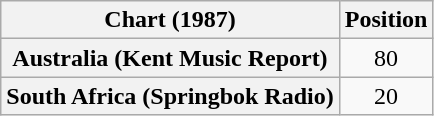<table class="wikitable sortable plainrowheaders" style="text-align:center">
<tr>
<th scope="col">Chart (1987)</th>
<th scope="col">Position</th>
</tr>
<tr>
<th scope="row">Australia (Kent Music Report)</th>
<td>80</td>
</tr>
<tr>
<th scope="row">South Africa (Springbok Radio)</th>
<td>20</td>
</tr>
</table>
